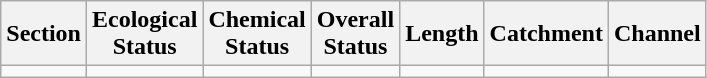<table class="wikitable">
<tr>
<th>Section</th>
<th>Ecological<br>Status</th>
<th>Chemical<br>Status</th>
<th>Overall<br>Status</th>
<th>Length</th>
<th>Catchment</th>
<th>Channel</th>
</tr>
<tr>
<td></td>
<td></td>
<td></td>
<td></td>
<td></td>
<td></td>
<td></td>
</tr>
</table>
